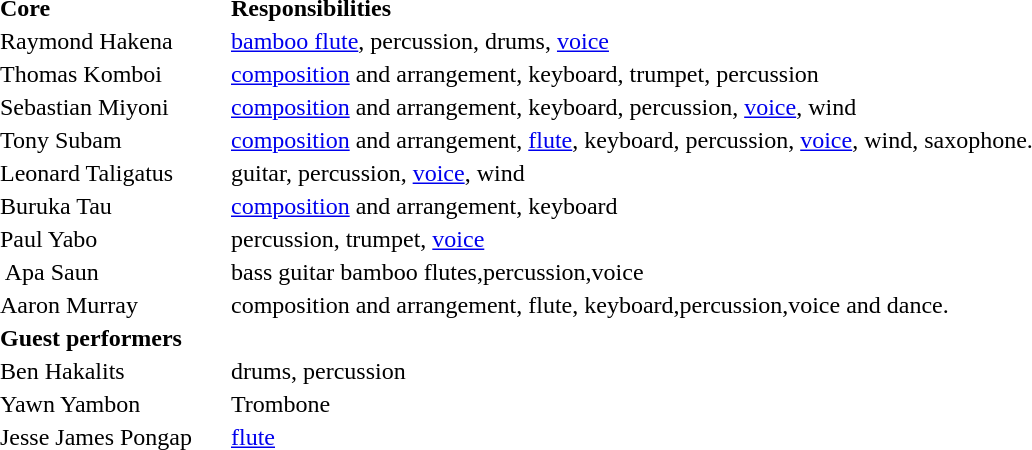<table width="100%" border="0" cellspacing="0" cellpadding="2">
<tr>
<td width="150"><strong>Core</strong></td>
<td><strong>Responsibilities</strong></td>
</tr>
<tr>
<td>Raymond Hakena</td>
<td><a href='#'>bamboo flute</a>, percussion, drums, <a href='#'>voice</a></td>
</tr>
<tr>
<td>Thomas Komboi</td>
<td><a href='#'>composition</a> and arrangement, keyboard, trumpet, percussion</td>
</tr>
<tr>
<td>Sebastian Miyoni</td>
<td><a href='#'>composition</a> and arrangement, keyboard, percussion, <a href='#'>voice</a>, wind</td>
</tr>
<tr>
<td>Tony Subam</td>
<td><a href='#'>composition</a> and arrangement, <a href='#'>flute</a>, keyboard, percussion, <a href='#'>voice</a>, wind, saxophone.</td>
</tr>
<tr>
<td>Leonard Taligatus</td>
<td>guitar, percussion, <a href='#'>voice</a>, wind</td>
</tr>
<tr>
<td>Buruka Tau</td>
<td><a href='#'>composition</a> and arrangement, keyboard</td>
</tr>
<tr>
<td>Paul Yabo</td>
<td>percussion, trumpet, <a href='#'>voice</a></td>
</tr>
<tr>
<td> Apa Saun</td>
<td>bass guitar bamboo flutes,percussion,voice</td>
</tr>
<tr>
<td>Aaron Murray</td>
<td>composition and arrangement, flute, keyboard,percussion,voice and dance.</td>
</tr>
<tr>
<td><strong>Guest performers</strong></td>
<td> </td>
</tr>
<tr>
<td>Ben Hakalits</td>
<td>drums, percussion</td>
</tr>
<tr>
<td>Yawn Yambon</td>
<td>Trombone</td>
</tr>
<tr>
<td>Jesse James Pongap</td>
<td><a href='#'>flute</a></td>
</tr>
<tr>
<td></td>
<td></td>
</tr>
</table>
